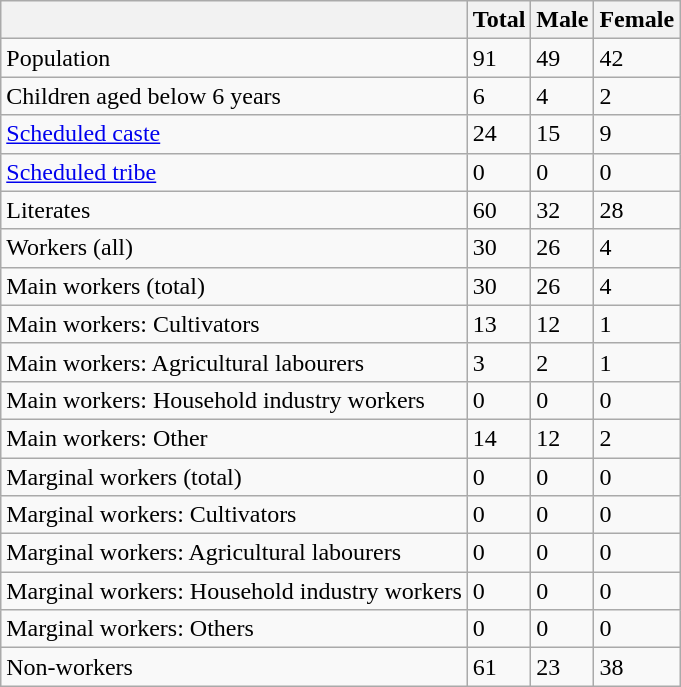<table class="wikitable sortable">
<tr>
<th></th>
<th>Total</th>
<th>Male</th>
<th>Female</th>
</tr>
<tr>
<td>Population</td>
<td>91</td>
<td>49</td>
<td>42</td>
</tr>
<tr>
<td>Children aged below 6 years</td>
<td>6</td>
<td>4</td>
<td>2</td>
</tr>
<tr>
<td><a href='#'>Scheduled caste</a></td>
<td>24</td>
<td>15</td>
<td>9</td>
</tr>
<tr>
<td><a href='#'>Scheduled tribe</a></td>
<td>0</td>
<td>0</td>
<td>0</td>
</tr>
<tr>
<td>Literates</td>
<td>60</td>
<td>32</td>
<td>28</td>
</tr>
<tr>
<td>Workers (all)</td>
<td>30</td>
<td>26</td>
<td>4</td>
</tr>
<tr>
<td>Main workers (total)</td>
<td>30</td>
<td>26</td>
<td>4</td>
</tr>
<tr>
<td>Main workers: Cultivators</td>
<td>13</td>
<td>12</td>
<td>1</td>
</tr>
<tr>
<td>Main workers: Agricultural labourers</td>
<td>3</td>
<td>2</td>
<td>1</td>
</tr>
<tr>
<td>Main workers: Household industry workers</td>
<td>0</td>
<td>0</td>
<td>0</td>
</tr>
<tr>
<td>Main workers: Other</td>
<td>14</td>
<td>12</td>
<td>2</td>
</tr>
<tr>
<td>Marginal workers (total)</td>
<td>0</td>
<td>0</td>
<td>0</td>
</tr>
<tr>
<td>Marginal workers: Cultivators</td>
<td>0</td>
<td>0</td>
<td>0</td>
</tr>
<tr>
<td>Marginal workers: Agricultural labourers</td>
<td>0</td>
<td>0</td>
<td>0</td>
</tr>
<tr>
<td>Marginal workers: Household industry workers</td>
<td>0</td>
<td>0</td>
<td>0</td>
</tr>
<tr>
<td>Marginal workers: Others</td>
<td>0</td>
<td>0</td>
<td>0</td>
</tr>
<tr>
<td>Non-workers</td>
<td>61</td>
<td>23</td>
<td>38</td>
</tr>
</table>
